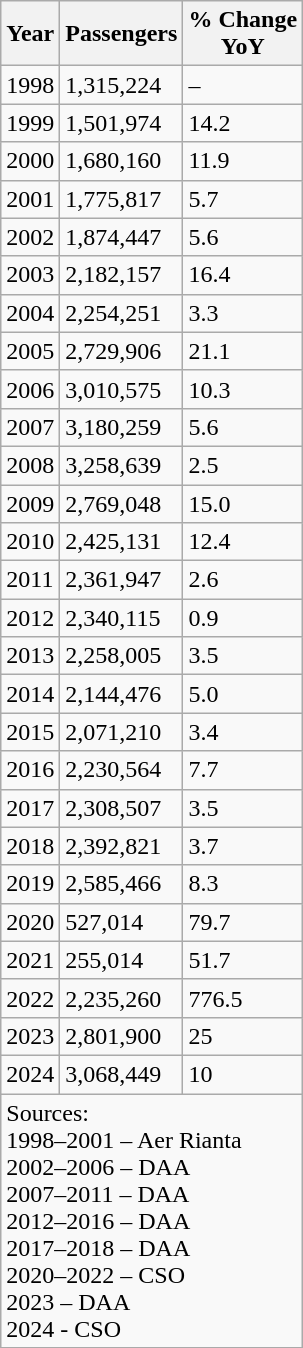<table class="wikitable sortable" style="text-align:left;">
<tr>
<th>Year</th>
<th>Passengers</th>
<th>% Change<br>YoY</th>
</tr>
<tr>
<td>1998</td>
<td>1,315,224</td>
<td>–</td>
</tr>
<tr>
<td>1999</td>
<td>1,501,974</td>
<td> 14.2</td>
</tr>
<tr>
<td>2000</td>
<td>1,680,160</td>
<td> 11.9</td>
</tr>
<tr>
<td>2001</td>
<td>1,775,817</td>
<td> 5.7</td>
</tr>
<tr>
<td>2002</td>
<td>1,874,447</td>
<td> 5.6</td>
</tr>
<tr>
<td>2003</td>
<td>2,182,157</td>
<td> 16.4</td>
</tr>
<tr>
<td>2004</td>
<td>2,254,251</td>
<td> 3.3</td>
</tr>
<tr>
<td>2005</td>
<td>2,729,906</td>
<td> 21.1</td>
</tr>
<tr>
<td>2006</td>
<td>3,010,575</td>
<td> 10.3</td>
</tr>
<tr>
<td>2007</td>
<td>3,180,259</td>
<td> 5.6</td>
</tr>
<tr>
<td>2008</td>
<td>3,258,639</td>
<td> 2.5</td>
</tr>
<tr>
<td>2009</td>
<td>2,769,048</td>
<td> 15.0</td>
</tr>
<tr>
<td>2010</td>
<td>2,425,131</td>
<td> 12.4</td>
</tr>
<tr>
<td>2011</td>
<td>2,361,947</td>
<td> 2.6</td>
</tr>
<tr>
<td>2012</td>
<td>2,340,115</td>
<td> 0.9</td>
</tr>
<tr>
<td>2013</td>
<td>2,258,005</td>
<td> 3.5</td>
</tr>
<tr>
<td>2014</td>
<td>2,144,476</td>
<td> 5.0</td>
</tr>
<tr>
<td>2015</td>
<td>2,071,210</td>
<td> 3.4</td>
</tr>
<tr>
<td>2016</td>
<td>2,230,564</td>
<td> 7.7</td>
</tr>
<tr>
<td>2017</td>
<td>2,308,507</td>
<td> 3.5</td>
</tr>
<tr>
<td>2018</td>
<td>2,392,821</td>
<td> 3.7</td>
</tr>
<tr>
<td>2019</td>
<td>2,585,466</td>
<td> 8.3</td>
</tr>
<tr>
<td>2020</td>
<td>527,014</td>
<td> 79.7</td>
</tr>
<tr>
<td>2021</td>
<td>255,014</td>
<td> 51.7</td>
</tr>
<tr>
<td>2022</td>
<td>2,235,260</td>
<td> 776.5</td>
</tr>
<tr>
<td>2023</td>
<td>2,801,900</td>
<td> 25</td>
</tr>
<tr>
<td>2024</td>
<td>3,068,449</td>
<td> 10</td>
</tr>
<tr class="sortbottom">
<td colspan="3" style="text-align:left;">Sources:<br>1998–2001 – Aer Rianta
<br>2002–2006 – DAA
<br>2007–2011 – DAA
<br>2012–2016 – DAA
<br>2017–2018 – DAA
<br>2020–2022 – CSO
<br>2023 – DAA
<br>2024 - CSO</td>
</tr>
</table>
